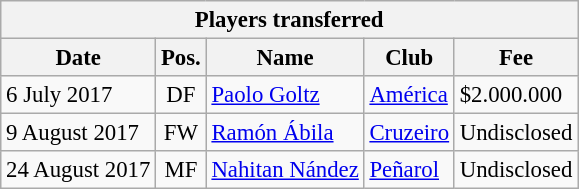<table class="wikitable" style="font-size:95%;">
<tr>
<th colspan="5">Players transferred</th>
</tr>
<tr>
<th>Date</th>
<th>Pos.</th>
<th>Name</th>
<th>Club</th>
<th>Fee</th>
</tr>
<tr>
<td>6 July 2017</td>
<td align="center">DF</td>
<td> <a href='#'>Paolo Goltz</a></td>
<td> <a href='#'>América</a></td>
<td>$2.000.000</td>
</tr>
<tr>
<td>9 August 2017</td>
<td align="center">FW</td>
<td> <a href='#'>Ramón Ábila</a></td>
<td> <a href='#'>Cruzeiro</a></td>
<td>Undisclosed</td>
</tr>
<tr>
<td>24 August 2017</td>
<td align="center">MF</td>
<td> <a href='#'>Nahitan Nández</a></td>
<td> <a href='#'>Peñarol</a></td>
<td>Undisclosed</td>
</tr>
</table>
